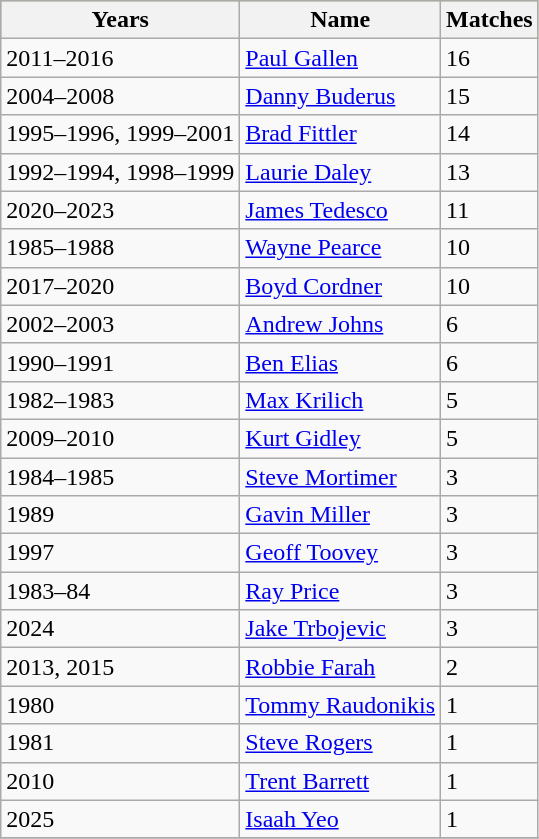<table class="wikitable">
<tr style="background:#bdb76b;">
<th>Years</th>
<th>Name</th>
<th>Matches</th>
</tr>
<tr>
<td>2011–2016</td>
<td><a href='#'>Paul Gallen</a></td>
<td>16</td>
</tr>
<tr>
<td>2004–2008</td>
<td><a href='#'>Danny Buderus</a></td>
<td>15</td>
</tr>
<tr>
<td>1995–1996, 1999–2001</td>
<td><a href='#'>Brad Fittler</a></td>
<td>14</td>
</tr>
<tr>
<td>1992–1994, 1998–1999</td>
<td><a href='#'>Laurie Daley</a></td>
<td>13</td>
</tr>
<tr>
<td>2020–2023</td>
<td><a href='#'>James Tedesco</a></td>
<td>11</td>
</tr>
<tr>
<td>1985–1988</td>
<td><a href='#'>Wayne Pearce</a></td>
<td>10</td>
</tr>
<tr>
<td>2017–2020</td>
<td><a href='#'>Boyd Cordner</a></td>
<td>10</td>
</tr>
<tr>
<td>2002–2003</td>
<td><a href='#'>Andrew Johns</a></td>
<td>6</td>
</tr>
<tr>
<td>1990–1991</td>
<td><a href='#'>Ben Elias</a></td>
<td>6</td>
</tr>
<tr>
<td>1982–1983</td>
<td><a href='#'>Max Krilich</a></td>
<td>5</td>
</tr>
<tr>
<td>2009–2010</td>
<td><a href='#'>Kurt Gidley</a></td>
<td>5</td>
</tr>
<tr>
<td>1984–1985</td>
<td><a href='#'>Steve Mortimer</a></td>
<td>3</td>
</tr>
<tr>
<td>1989</td>
<td><a href='#'>Gavin Miller</a></td>
<td>3</td>
</tr>
<tr>
<td>1997</td>
<td><a href='#'>Geoff Toovey</a></td>
<td>3</td>
</tr>
<tr>
<td>1983–84</td>
<td><a href='#'>Ray Price</a></td>
<td>3</td>
</tr>
<tr>
<td>2024</td>
<td><a href='#'>Jake Trbojevic</a></td>
<td>3</td>
</tr>
<tr>
<td>2013, 2015</td>
<td><a href='#'>Robbie Farah</a></td>
<td>2</td>
</tr>
<tr>
<td>1980</td>
<td><a href='#'>Tommy Raudonikis</a></td>
<td>1</td>
</tr>
<tr>
<td>1981</td>
<td><a href='#'>Steve Rogers</a></td>
<td>1</td>
</tr>
<tr>
<td>2010</td>
<td><a href='#'>Trent Barrett</a></td>
<td>1</td>
</tr>
<tr>
<td>2025</td>
<td><a href='#'>Isaah Yeo</a></td>
<td>1</td>
</tr>
<tr>
</tr>
</table>
